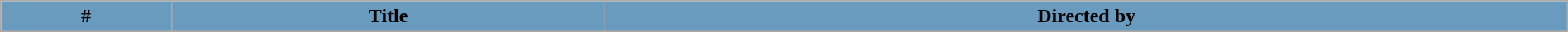<table class="wikitable plainrowheaders"  style="width:100%; background:#fff;">
<tr>
<th style="background: #689BBD;">#</th>
<th style="background: #689BBD;">Title</th>
<th style="background: #689BBD;">Directed by</th>
</tr>
<tr>
</tr>
</table>
